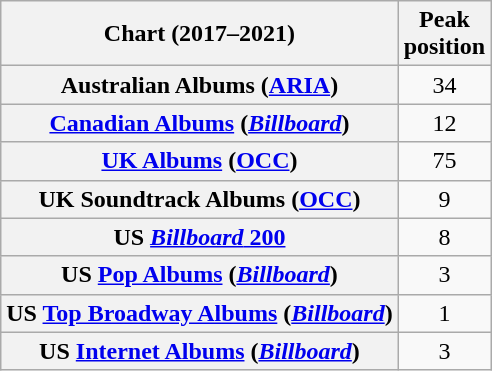<table class="wikitable plainrowheaders" style="text-align:center">
<tr>
<th scope="col">Chart (2017–2021)</th>
<th scope="col">Peak<br>position</th>
</tr>
<tr>
<th scope="row">Australian Albums (<a href='#'>ARIA</a>)</th>
<td>34</td>
</tr>
<tr>
<th scope="row"><a href='#'>Canadian Albums</a> (<em><a href='#'>Billboard</a></em>)</th>
<td>12</td>
</tr>
<tr>
<th scope="row"><a href='#'>UK Albums</a> (<a href='#'>OCC</a>)</th>
<td>75</td>
</tr>
<tr>
<th scope="row">UK Soundtrack Albums (<a href='#'>OCC</a>)</th>
<td>9</td>
</tr>
<tr>
<th scope="row">US <a href='#'><em>Billboard</em> 200</a></th>
<td>8</td>
</tr>
<tr>
<th scope="row">US <a href='#'>Pop Albums</a> (<a href='#'><em>Billboard</em></a>)</th>
<td>3</td>
</tr>
<tr>
<th scope="row">US <a href='#'>Top Broadway Albums</a> (<a href='#'><em>Billboard</em></a>)</th>
<td>1</td>
</tr>
<tr>
<th scope="row">US <a href='#'>Internet Albums</a> (<a href='#'><em>Billboard</em></a>)</th>
<td>3</td>
</tr>
</table>
